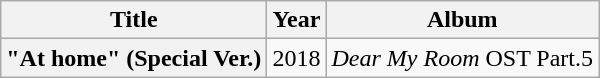<table class="wikitable plainrowheaders" style="text-align:center">
<tr>
<th scope="col">Title</th>
<th scope="col">Year</th>
<th scope="col">Album</th>
</tr>
<tr>
<th scope="row">"At home" (Special Ver.)<br></th>
<td>2018</td>
<td><em>Dear My Room</em> OST Part.5</td>
</tr>
</table>
